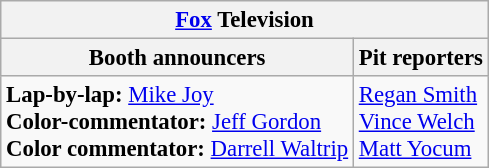<table class="wikitable" style="font-size: 95%">
<tr>
<th colspan="2"><a href='#'>Fox</a> Television</th>
</tr>
<tr>
<th>Booth announcers</th>
<th>Pit reporters</th>
</tr>
<tr>
<td><strong>Lap-by-lap:</strong> <a href='#'>Mike Joy</a><br><strong>Color-commentator:</strong> <a href='#'>Jeff Gordon</a><br><strong>Color commentator:</strong> <a href='#'>Darrell Waltrip</a></td>
<td><a href='#'>Regan Smith</a><br><a href='#'>Vince Welch</a><br><a href='#'>Matt Yocum</a></td>
</tr>
</table>
